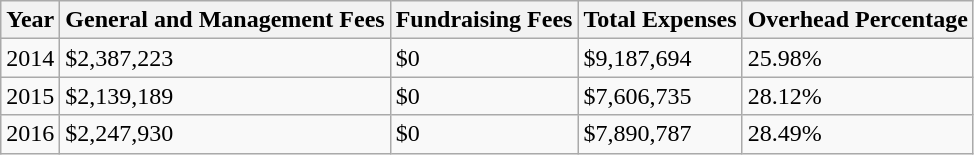<table class="wikitable">
<tr>
<th>Year</th>
<th>General and Management Fees</th>
<th>Fundraising Fees</th>
<th>Total Expenses</th>
<th>Overhead Percentage</th>
</tr>
<tr>
<td>2014</td>
<td>$2,387,223</td>
<td>$0</td>
<td>$9,187,694</td>
<td>25.98%</td>
</tr>
<tr>
<td>2015</td>
<td>$2,139,189</td>
<td>$0</td>
<td>$7,606,735</td>
<td>28.12%</td>
</tr>
<tr>
<td>2016</td>
<td>$2,247,930</td>
<td>$0</td>
<td>$7,890,787</td>
<td>28.49%</td>
</tr>
</table>
